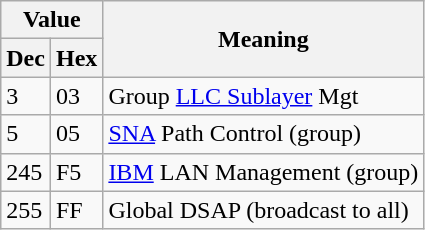<table class="wikitable">
<tr>
<th colspan="2">Value</th>
<th rowspan="2">Meaning</th>
</tr>
<tr>
<th>Dec</th>
<th>Hex</th>
</tr>
<tr>
<td>3</td>
<td>03</td>
<td>Group <a href='#'>LLC Sublayer</a> Mgt</td>
</tr>
<tr>
<td>5</td>
<td>05</td>
<td><a href='#'>SNA</a> Path Control (group)</td>
</tr>
<tr>
<td>245</td>
<td>F5</td>
<td><a href='#'>IBM</a> LAN Management (group)</td>
</tr>
<tr>
<td>255</td>
<td>FF</td>
<td>Global DSAP (broadcast to all)</td>
</tr>
</table>
